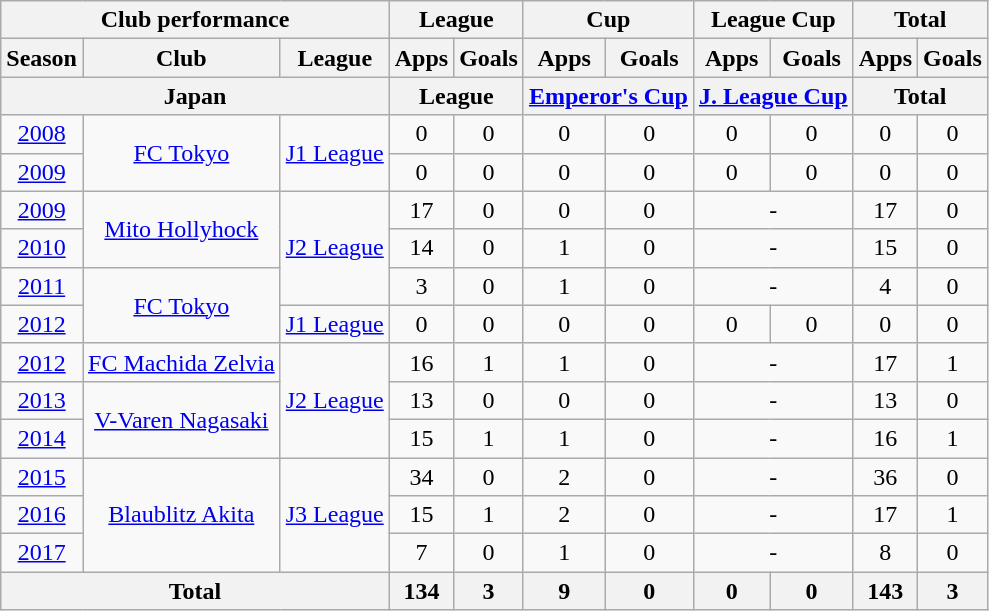<table class="wikitable" style="text-align:center;">
<tr>
<th colspan=3>Club performance</th>
<th colspan=2>League</th>
<th colspan=2>Cup</th>
<th colspan=2>League Cup</th>
<th colspan=2>Total</th>
</tr>
<tr>
<th>Season</th>
<th>Club</th>
<th>League</th>
<th>Apps</th>
<th>Goals</th>
<th>Apps</th>
<th>Goals</th>
<th>Apps</th>
<th>Goals</th>
<th>Apps</th>
<th>Goals</th>
</tr>
<tr>
<th colspan=3>Japan</th>
<th colspan=2>League</th>
<th colspan=2><a href='#'>Emperor's Cup</a></th>
<th colspan=2><a href='#'>J. League Cup</a></th>
<th colspan=2>Total</th>
</tr>
<tr>
<td><a href='#'>2008</a></td>
<td rowspan="2"><a href='#'>FC Tokyo</a></td>
<td rowspan="2"><a href='#'>J1 League</a></td>
<td>0</td>
<td>0</td>
<td>0</td>
<td>0</td>
<td>0</td>
<td>0</td>
<td>0</td>
<td>0</td>
</tr>
<tr>
<td><a href='#'>2009</a></td>
<td>0</td>
<td>0</td>
<td>0</td>
<td>0</td>
<td>0</td>
<td>0</td>
<td>0</td>
<td>0</td>
</tr>
<tr>
<td><a href='#'>2009</a></td>
<td rowspan="2"><a href='#'>Mito Hollyhock</a></td>
<td rowspan="3"><a href='#'>J2 League</a></td>
<td>17</td>
<td>0</td>
<td>0</td>
<td>0</td>
<td colspan="2">-</td>
<td>17</td>
<td>0</td>
</tr>
<tr>
<td><a href='#'>2010</a></td>
<td>14</td>
<td>0</td>
<td>1</td>
<td>0</td>
<td colspan="2">-</td>
<td>15</td>
<td>0</td>
</tr>
<tr>
<td><a href='#'>2011</a></td>
<td rowspan="2"><a href='#'>FC Tokyo</a></td>
<td>3</td>
<td>0</td>
<td>1</td>
<td>0</td>
<td colspan="2">-</td>
<td>4</td>
<td>0</td>
</tr>
<tr>
<td><a href='#'>2012</a></td>
<td><a href='#'>J1 League</a></td>
<td>0</td>
<td>0</td>
<td>0</td>
<td>0</td>
<td>0</td>
<td>0</td>
<td>0</td>
<td>0</td>
</tr>
<tr>
<td><a href='#'>2012</a></td>
<td><a href='#'>FC Machida Zelvia</a></td>
<td rowspan="3"><a href='#'>J2 League</a></td>
<td>16</td>
<td>1</td>
<td>1</td>
<td>0</td>
<td colspan="2">-</td>
<td>17</td>
<td>1</td>
</tr>
<tr>
<td><a href='#'>2013</a></td>
<td rowspan="2"><a href='#'>V-Varen Nagasaki</a></td>
<td>13</td>
<td>0</td>
<td>0</td>
<td>0</td>
<td colspan="2">-</td>
<td>13</td>
<td>0</td>
</tr>
<tr>
<td><a href='#'>2014</a></td>
<td>15</td>
<td>1</td>
<td>1</td>
<td>0</td>
<td colspan="2">-</td>
<td>16</td>
<td>1</td>
</tr>
<tr>
<td><a href='#'>2015</a></td>
<td rowspan="3"><a href='#'>Blaublitz Akita</a></td>
<td rowspan="3"><a href='#'>J3 League</a></td>
<td>34</td>
<td>0</td>
<td>2</td>
<td>0</td>
<td colspan="2">-</td>
<td>36</td>
<td>0</td>
</tr>
<tr>
<td><a href='#'>2016</a></td>
<td>15</td>
<td>1</td>
<td>2</td>
<td>0</td>
<td colspan="2">-</td>
<td>17</td>
<td>1</td>
</tr>
<tr>
<td><a href='#'>2017</a></td>
<td>7</td>
<td>0</td>
<td>1</td>
<td>0</td>
<td colspan="2">-</td>
<td>8</td>
<td>0</td>
</tr>
<tr>
<th colspan=3>Total</th>
<th>134</th>
<th>3</th>
<th>9</th>
<th>0</th>
<th>0</th>
<th>0</th>
<th>143</th>
<th>3</th>
</tr>
</table>
